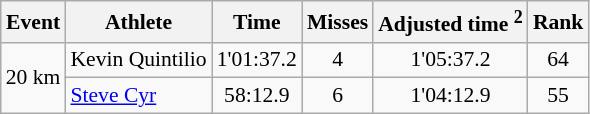<table class="wikitable" style="font-size:90%">
<tr>
<th>Event</th>
<th>Athlete</th>
<th>Time</th>
<th>Misses</th>
<th>Adjusted time <sup>2</sup></th>
<th>Rank</th>
</tr>
<tr>
<td rowspan="2">20 km</td>
<td>Kevin Quintilio</td>
<td align="center">1'01:37.2</td>
<td align="center">4</td>
<td align="center">1'05:37.2</td>
<td align="center">64</td>
</tr>
<tr>
<td><a href='#'>Steve Cyr</a></td>
<td align="center">58:12.9</td>
<td align="center">6</td>
<td align="center">1'04:12.9</td>
<td align="center">55</td>
</tr>
</table>
